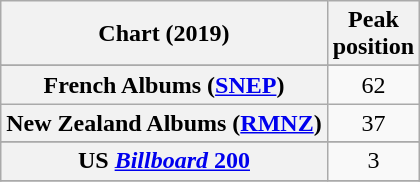<table class="wikitable sortable plainrowheaders" style="text-align:center">
<tr>
<th scope="col">Chart (2019)</th>
<th scope="col">Peak<br>position</th>
</tr>
<tr>
</tr>
<tr>
</tr>
<tr>
</tr>
<tr>
</tr>
<tr>
<th scope="row">French Albums (<a href='#'>SNEP</a>)</th>
<td>62</td>
</tr>
<tr>
<th scope="row">New Zealand Albums (<a href='#'>RMNZ</a>)</th>
<td>37</td>
</tr>
<tr>
</tr>
<tr>
<th scope="row">US <a href='#'><em>Billboard</em> 200</a></th>
<td>3</td>
</tr>
<tr>
</tr>
</table>
